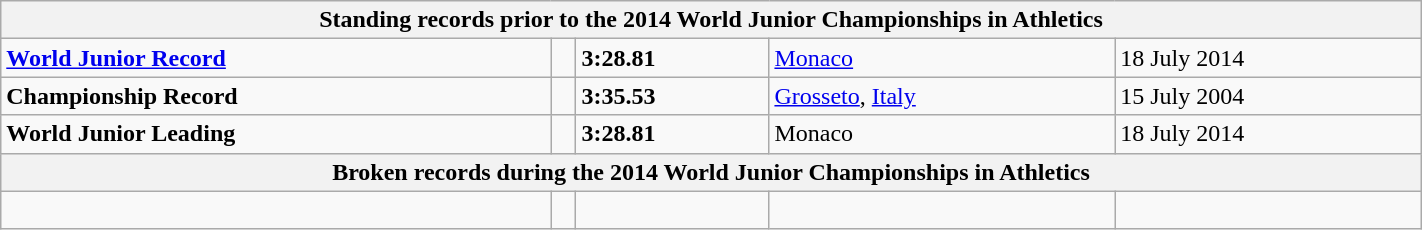<table class="wikitable" width=75%>
<tr>
<th colspan="5">Standing records prior to the 2014 World Junior Championships in Athletics</th>
</tr>
<tr>
<td><strong><a href='#'>World Junior Record</a></strong></td>
<td></td>
<td><strong>3:28.81</strong></td>
<td><a href='#'>Monaco</a></td>
<td>18 July 2014</td>
</tr>
<tr>
<td><strong>Championship Record</strong></td>
<td></td>
<td><strong>3:35.53</strong></td>
<td><a href='#'>Grosseto</a>, <a href='#'>Italy</a></td>
<td>15 July 2004</td>
</tr>
<tr>
<td><strong>World Junior Leading</strong></td>
<td></td>
<td><strong>3:28.81</strong></td>
<td>Monaco</td>
<td>18 July 2014</td>
</tr>
<tr>
<th colspan="5">Broken records during the 2014 World Junior Championships in Athletics</th>
</tr>
<tr>
<td> </td>
<td></td>
<td></td>
<td></td>
<td></td>
</tr>
</table>
